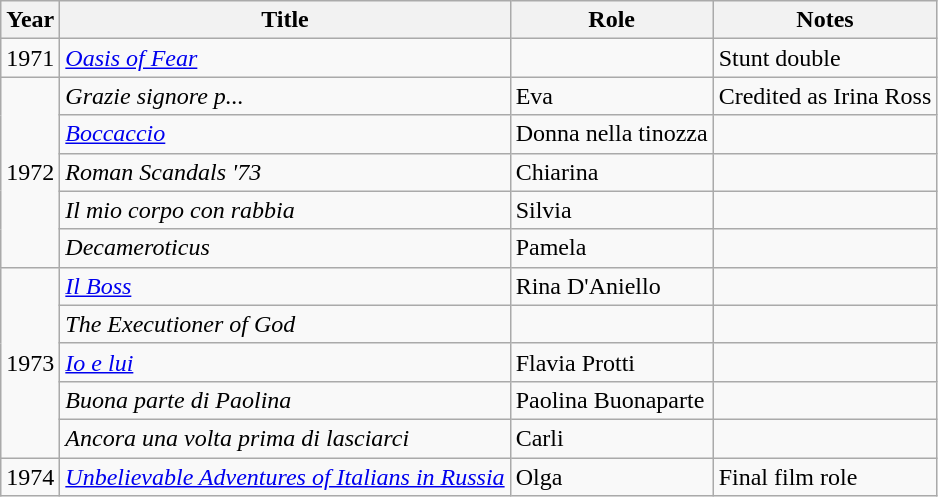<table class="wikitable sortable">
<tr>
<th>Year</th>
<th>Title</th>
<th>Role</th>
<th>Notes</th>
</tr>
<tr>
<td>1971</td>
<td><em><a href='#'>Oasis of Fear</a></em></td>
<td></td>
<td>Stunt double</td>
</tr>
<tr>
<td rowspan="5">1972</td>
<td><em>Grazie signore p...</em></td>
<td>Eva</td>
<td>Credited as Irina Ross</td>
</tr>
<tr>
<td><em><a href='#'>Boccaccio</a></em></td>
<td>Donna nella tinozza</td>
<td></td>
</tr>
<tr>
<td><em>Roman Scandals '73</em></td>
<td>Chiarina</td>
<td></td>
</tr>
<tr>
<td><em>Il mio corpo con rabbia</em></td>
<td>Silvia</td>
<td></td>
</tr>
<tr>
<td><em>Decameroticus</em></td>
<td>Pamela</td>
<td></td>
</tr>
<tr>
<td rowspan="5">1973</td>
<td><em><a href='#'>Il Boss</a></em></td>
<td>Rina D'Aniello</td>
<td></td>
</tr>
<tr>
<td><em>The Executioner of God</em></td>
<td></td>
<td></td>
</tr>
<tr>
<td><em><a href='#'>Io e lui</a></em></td>
<td>Flavia Protti</td>
<td></td>
</tr>
<tr>
<td><em>Buona parte di Paolina</em></td>
<td>Paolina Buonaparte</td>
<td></td>
</tr>
<tr>
<td><em>Ancora una volta prima di lasciarci</em></td>
<td>Carli</td>
<td></td>
</tr>
<tr>
<td>1974</td>
<td><em><a href='#'>Unbelievable Adventures of Italians in Russia</a></em></td>
<td>Olga</td>
<td>Final film role</td>
</tr>
</table>
